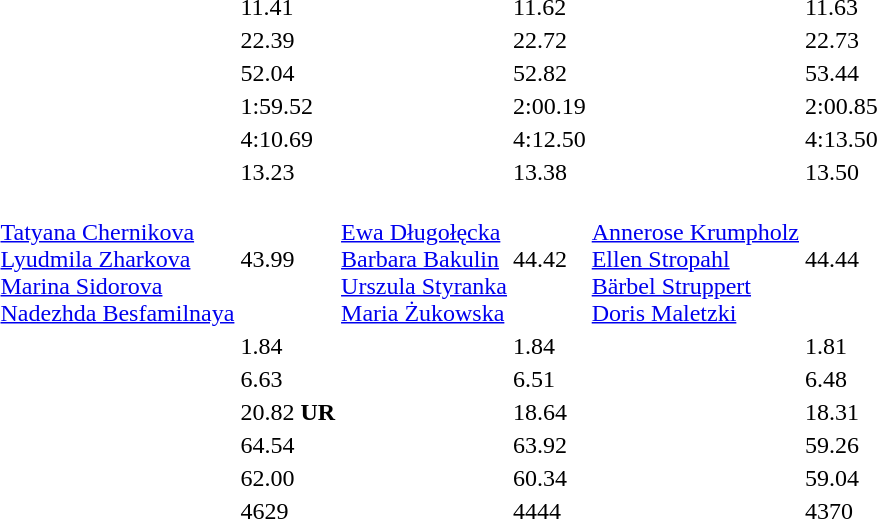<table>
<tr>
<td></td>
<td></td>
<td>11.41</td>
<td></td>
<td>11.62</td>
<td></td>
<td>11.63</td>
</tr>
<tr>
<td></td>
<td></td>
<td>22.39</td>
<td></td>
<td>22.72</td>
<td></td>
<td>22.73</td>
</tr>
<tr>
<td></td>
<td></td>
<td>52.04</td>
<td></td>
<td>52.82</td>
<td></td>
<td>53.44</td>
</tr>
<tr>
<td></td>
<td></td>
<td>1:59.52</td>
<td></td>
<td>2:00.19</td>
<td></td>
<td>2:00.85</td>
</tr>
<tr>
<td></td>
<td></td>
<td>4:10.69</td>
<td></td>
<td>4:12.50</td>
<td></td>
<td>4:13.50</td>
</tr>
<tr>
<td></td>
<td></td>
<td>13.23</td>
<td></td>
<td>13.38</td>
<td></td>
<td>13.50</td>
</tr>
<tr>
<td></td>
<td><br><a href='#'>Tatyana Chernikova</a><br><a href='#'>Lyudmila Zharkova</a><br><a href='#'>Marina Sidorova</a><br><a href='#'>Nadezhda Besfamilnaya</a></td>
<td>43.99</td>
<td><br><a href='#'>Ewa Długołęcka</a><br><a href='#'>Barbara Bakulin</a><br><a href='#'>Urszula Styranka</a><br><a href='#'>Maria Żukowska</a></td>
<td>44.42</td>
<td><br><a href='#'>Annerose Krumpholz</a><br><a href='#'>Ellen Stropahl</a><br><a href='#'>Bärbel Struppert</a><br><a href='#'>Doris Maletzki</a></td>
<td>44.44</td>
</tr>
<tr>
<td></td>
<td></td>
<td>1.84</td>
<td></td>
<td>1.84</td>
<td><br></td>
<td>1.81</td>
</tr>
<tr>
<td></td>
<td></td>
<td>6.63</td>
<td></td>
<td>6.51</td>
<td></td>
<td>6.48</td>
</tr>
<tr>
<td></td>
<td></td>
<td>20.82 <strong>UR</strong></td>
<td></td>
<td>18.64</td>
<td></td>
<td>18.31</td>
</tr>
<tr>
<td></td>
<td></td>
<td>64.54</td>
<td></td>
<td>63.92</td>
<td></td>
<td>59.26</td>
</tr>
<tr>
<td></td>
<td></td>
<td>62.00</td>
<td></td>
<td>60.34</td>
<td></td>
<td>59.04</td>
</tr>
<tr>
<td></td>
<td></td>
<td>4629</td>
<td></td>
<td>4444</td>
<td></td>
<td>4370</td>
</tr>
</table>
